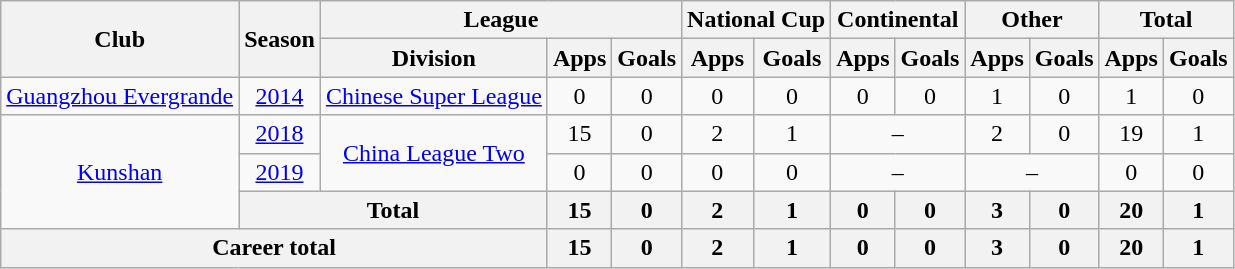<table class="wikitable" style="text-align: center">
<tr>
<th rowspan="2">Club</th>
<th rowspan="2">Season</th>
<th colspan="3">League</th>
<th colspan="2">National Cup</th>
<th colspan="2">Continental</th>
<th colspan="2">Other</th>
<th colspan="2">Total</th>
</tr>
<tr>
<th>Division</th>
<th>Apps</th>
<th>Goals</th>
<th>Apps</th>
<th>Goals</th>
<th>Apps</th>
<th>Goals</th>
<th>Apps</th>
<th>Goals</th>
<th>Apps</th>
<th>Goals</th>
</tr>
<tr>
<td rowspan="1"><a href='#'>Guangzhou Evergrande</a></td>
<td><a href='#'>2014</a></td>
<td rowspan="1"><a href='#'>Chinese Super League</a></td>
<td>0</td>
<td>0</td>
<td>0</td>
<td>0</td>
<td>0</td>
<td>0</td>
<td>1</td>
<td>0</td>
<td>1</td>
<td>0</td>
</tr>
<tr>
<td rowspan=3><a href='#'>Kunshan</a></td>
<td><a href='#'>2018</a></td>
<td rowspan=2><a href='#'>China League Two</a></td>
<td>15</td>
<td>0</td>
<td>2</td>
<td>1</td>
<td colspan="2">–</td>
<td>2</td>
<td>0</td>
<td>19</td>
<td>1</td>
</tr>
<tr>
<td><a href='#'>2019</a></td>
<td>0</td>
<td>0</td>
<td>0</td>
<td>0</td>
<td colspan="2">–</td>
<td colspan="2">–</td>
<td>0</td>
<td>0</td>
</tr>
<tr>
<th colspan=2>Total</th>
<th>15</th>
<th>0</th>
<th>2</th>
<th>1</th>
<th>0</th>
<th>0</th>
<th>3</th>
<th>0</th>
<th>20</th>
<th>1</th>
</tr>
<tr>
<th colspan=3>Career total</th>
<th>15</th>
<th>0</th>
<th>2</th>
<th>1</th>
<th>0</th>
<th>0</th>
<th>3</th>
<th>0</th>
<th>20</th>
<th>1</th>
</tr>
</table>
